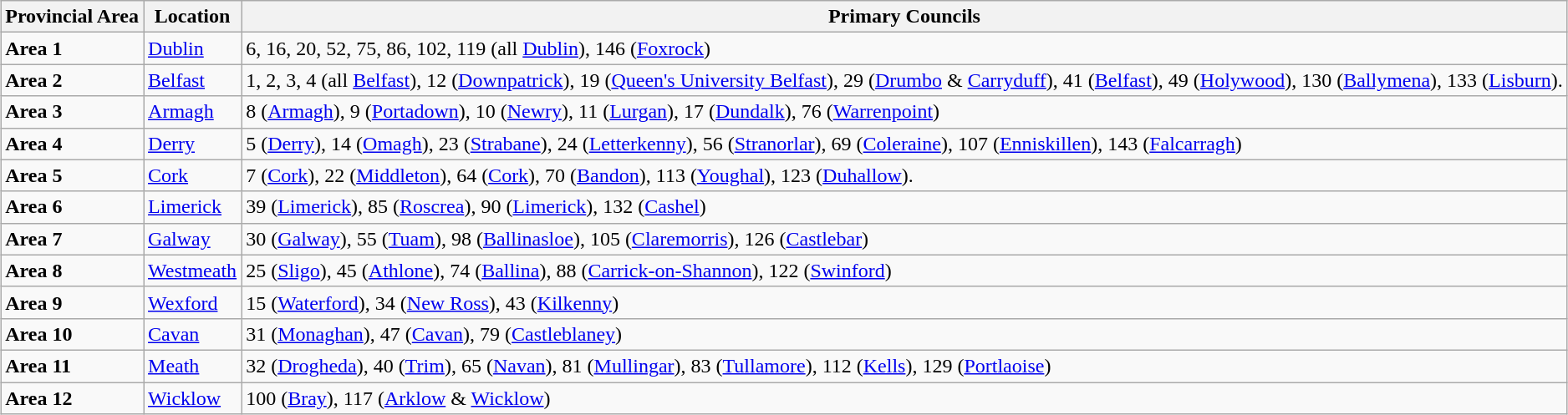<table class="wikitable" style="margin-left: auto; margin-right: auto; border: none;">
<tr>
<th>Provincial Area</th>
<th>Location</th>
<th>Primary Councils</th>
</tr>
<tr>
<td><strong>Area 1</strong></td>
<td><a href='#'>Dublin</a></td>
<td>6, 16, 20, 52, 75, 86, 102, 119 (all <a href='#'>Dublin</a>), 146 (<a href='#'>Foxrock</a>)</td>
</tr>
<tr>
<td><strong>Area 2</strong></td>
<td><a href='#'>Belfast</a></td>
<td>1, 2, 3, 4 (all <a href='#'>Belfast</a>), 12 (<a href='#'>Downpatrick</a>), 19 (<a href='#'>Queen's University Belfast</a>), 29 (<a href='#'>Drumbo</a> & <a href='#'>Carryduff</a>), 41 (<a href='#'>Belfast</a>), 49 (<a href='#'>Holywood</a>), 130 (<a href='#'>Ballymena</a>), 133 (<a href='#'>Lisburn</a>).</td>
</tr>
<tr>
<td><strong>Area 3</strong></td>
<td><a href='#'>Armagh</a></td>
<td>8 (<a href='#'>Armagh</a>), 9 (<a href='#'>Portadown</a>), 10 (<a href='#'>Newry</a>), 11 (<a href='#'>Lurgan</a>), 17 (<a href='#'>Dundalk</a>), 76 (<a href='#'>Warrenpoint</a>)</td>
</tr>
<tr>
<td><strong>Area 4</strong></td>
<td><a href='#'>Derry</a></td>
<td>5 (<a href='#'>Derry</a>), 14 (<a href='#'>Omagh</a>), 23 (<a href='#'>Strabane</a>), 24 (<a href='#'>Letterkenny</a>), 56 (<a href='#'>Stranorlar</a>), 69 (<a href='#'>Coleraine</a>), 107 (<a href='#'>Enniskillen</a>), 143 (<a href='#'>Falcarragh</a>)</td>
</tr>
<tr>
<td><strong>Area 5</strong></td>
<td><a href='#'>Cork</a></td>
<td>7 (<a href='#'>Cork</a>), 22 (<a href='#'>Middleton</a>), 64 (<a href='#'>Cork</a>), 70 (<a href='#'>Bandon</a>), 113 (<a href='#'>Youghal</a>), 123 (<a href='#'>Duhallow</a>).</td>
</tr>
<tr>
<td><strong>Area 6</strong></td>
<td><a href='#'>Limerick</a></td>
<td>39 (<a href='#'>Limerick</a>), 85 (<a href='#'>Roscrea</a>), 90 (<a href='#'>Limerick</a>), 132 (<a href='#'>Cashel</a>)</td>
</tr>
<tr>
<td><strong>Area 7</strong></td>
<td><a href='#'>Galway</a></td>
<td>30 (<a href='#'>Galway</a>), 55 (<a href='#'>Tuam</a>), 98 (<a href='#'>Ballinasloe</a>), 105 (<a href='#'>Claremorris</a>), 126 (<a href='#'>Castlebar</a>)</td>
</tr>
<tr>
<td><strong>Area 8</strong></td>
<td><a href='#'>Westmeath</a></td>
<td>25 (<a href='#'>Sligo</a>), 45 (<a href='#'>Athlone</a>), 74 (<a href='#'>Ballina</a>), 88 (<a href='#'>Carrick-on-Shannon</a>), 122 (<a href='#'>Swinford</a>)</td>
</tr>
<tr>
<td><strong>Area 9</strong></td>
<td><a href='#'>Wexford</a></td>
<td>15 (<a href='#'>Waterford</a>), 34 (<a href='#'>New Ross</a>), 43 (<a href='#'>Kilkenny</a>)</td>
</tr>
<tr>
<td><strong>Area 10</strong></td>
<td><a href='#'>Cavan</a></td>
<td>31 (<a href='#'>Monaghan</a>), 47 (<a href='#'>Cavan</a>), 79 (<a href='#'>Castleblaney</a>)</td>
</tr>
<tr>
<td><strong>Area 11</strong></td>
<td><a href='#'>Meath</a></td>
<td>32 (<a href='#'>Drogheda</a>), 40 (<a href='#'>Trim</a>), 65 (<a href='#'>Navan</a>), 81 (<a href='#'>Mullingar</a>), 83 (<a href='#'>Tullamore</a>), 112 (<a href='#'>Kells</a>), 129 (<a href='#'>Portlaoise</a>)</td>
</tr>
<tr>
<td><strong>Area 12</strong></td>
<td><a href='#'>Wicklow</a></td>
<td>100 (<a href='#'>Bray</a>), 117 (<a href='#'>Arklow</a> & <a href='#'>Wicklow</a>)</td>
</tr>
</table>
